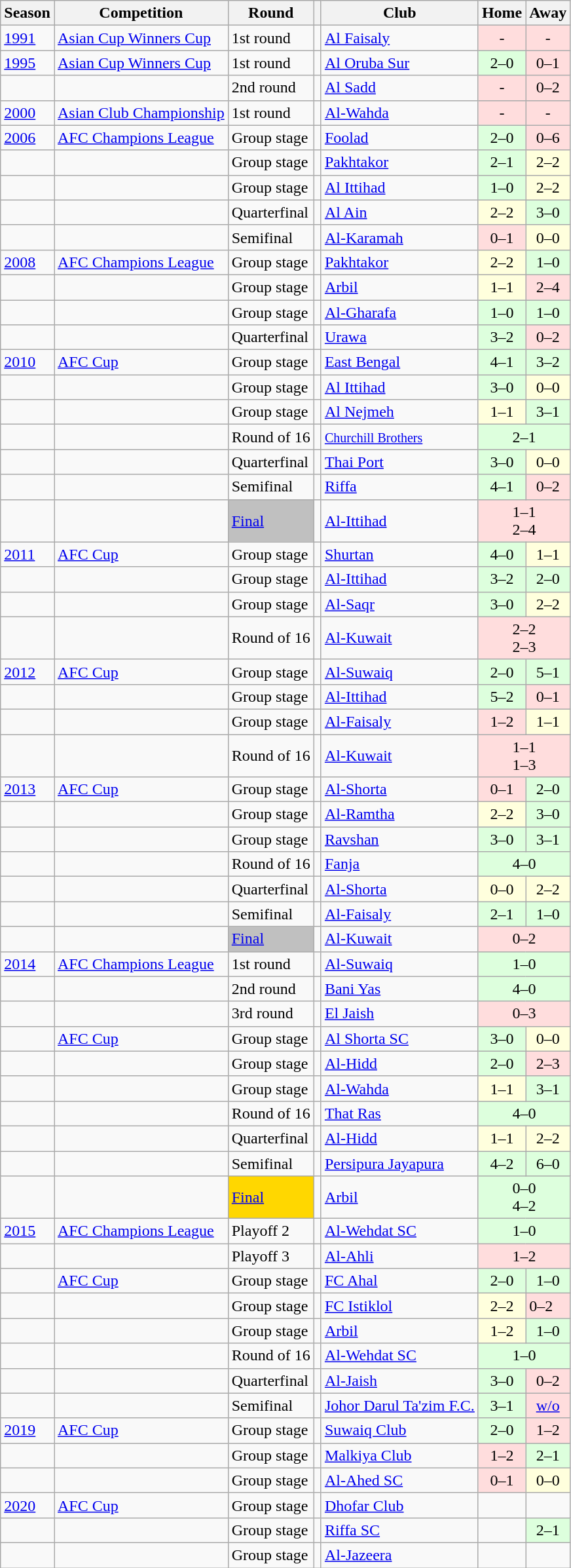<table class="wikitable collapsible">
<tr>
<th>Season</th>
<th>Competition</th>
<th>Round</th>
<th></th>
<th>Club</th>
<th>Home</th>
<th>Away</th>
</tr>
<tr>
<td><a href='#'>1991</a></td>
<td><a href='#'>Asian Cup Winners Cup</a></td>
<td>1st round</td>
<td></td>
<td><a href='#'>Al Faisaly</a></td>
<td style="text-align:center; background:#fdd;">-</td>
<td style="text-align:center; background:#fdd;">-</td>
</tr>
<tr>
<td><a href='#'>1995</a></td>
<td><a href='#'>Asian Cup Winners Cup</a></td>
<td>1st round</td>
<td></td>
<td><a href='#'>Al Oruba Sur</a></td>
<td style="text-align:center; background:#dfd;">2–0</td>
<td style="text-align:center; background:#fdd;">0–1</td>
</tr>
<tr>
<td></td>
<td></td>
<td>2nd round</td>
<td></td>
<td><a href='#'>Al Sadd</a></td>
<td style="text-align:center; background:#fdd;">-</td>
<td style="text-align:center; background:#fdd;">0–2</td>
</tr>
<tr>
<td><a href='#'>2000</a></td>
<td><a href='#'>Asian Club Championship</a></td>
<td>1st round</td>
<td></td>
<td><a href='#'>Al-Wahda</a></td>
<td style="text-align:center; background:#fdd;">-</td>
<td style="text-align:center; background:#fdd;">-</td>
</tr>
<tr>
<td><a href='#'>2006</a></td>
<td><a href='#'>AFC Champions League</a></td>
<td>Group stage</td>
<td></td>
<td><a href='#'>Foolad</a></td>
<td style="text-align:center; background:#dfd;">2–0</td>
<td style="text-align:center; background:#fdd;">0–6</td>
</tr>
<tr>
<td></td>
<td></td>
<td>Group stage</td>
<td></td>
<td><a href='#'>Pakhtakor</a></td>
<td style="text-align:center; background:#dfd;">2–1</td>
<td style="text-align:center; background:#ffd;">2–2</td>
</tr>
<tr>
<td></td>
<td></td>
<td>Group stage</td>
<td></td>
<td><a href='#'>Al Ittihad</a></td>
<td style="text-align:center; background:#dfd;">1–0</td>
<td style="text-align:center; background:#ffd;">2–2</td>
</tr>
<tr>
<td></td>
<td></td>
<td>Quarterfinal</td>
<td></td>
<td><a href='#'>Al Ain</a></td>
<td style="text-align:center; background:#ffd;">2–2</td>
<td style="text-align:center; background:#dfd;">3–0</td>
</tr>
<tr>
<td></td>
<td></td>
<td>Semifinal</td>
<td></td>
<td><a href='#'>Al-Karamah</a></td>
<td style="text-align:center; background:#fdd;">0–1</td>
<td style="text-align:center; background:#ffd;">0–0</td>
</tr>
<tr>
<td><a href='#'>2008</a></td>
<td><a href='#'>AFC Champions League</a></td>
<td>Group stage</td>
<td></td>
<td><a href='#'>Pakhtakor</a></td>
<td style="text-align:center; background:#ffd;">2–2</td>
<td style="text-align:center; background:#dfd;">1–0</td>
</tr>
<tr>
<td></td>
<td></td>
<td>Group stage</td>
<td></td>
<td><a href='#'>Arbil</a></td>
<td style="text-align:center; background:#ffd;">1–1</td>
<td style="text-align:center; background:#fdd;">2–4</td>
</tr>
<tr>
<td></td>
<td></td>
<td>Group stage</td>
<td></td>
<td><a href='#'>Al-Gharafa</a></td>
<td style="text-align:center; background:#dfd;">1–0</td>
<td style="text-align:center; background:#dfd;">1–0</td>
</tr>
<tr>
<td></td>
<td></td>
<td>Quarterfinal</td>
<td></td>
<td><a href='#'>Urawa</a></td>
<td style="text-align:center; background:#dfd;">3–2</td>
<td style="text-align:center; background:#fdd;">0–2</td>
</tr>
<tr>
<td><a href='#'>2010</a></td>
<td><a href='#'>AFC Cup</a></td>
<td>Group stage</td>
<td></td>
<td><a href='#'>East Bengal</a></td>
<td style="text-align:center; background:#dfd;">4–1</td>
<td style="text-align:center; background:#dfd;">3–2</td>
</tr>
<tr>
<td></td>
<td></td>
<td>Group stage</td>
<td></td>
<td><a href='#'>Al Ittihad</a></td>
<td style="text-align:center; background:#dfd;">3–0</td>
<td style="text-align:center; background:#ffd;">0–0</td>
</tr>
<tr>
<td></td>
<td></td>
<td>Group stage</td>
<td></td>
<td><a href='#'>Al Nejmeh</a></td>
<td style="text-align:center; background:#ffd;">1–1</td>
<td style="text-align:center; background:#dfd;">3–1</td>
</tr>
<tr>
<td></td>
<td></td>
<td>Round of 16</td>
<td></td>
<td><small><a href='#'>Churchill Brothers</a></small></td>
<td colspan="2" align=center style="text-align:center; background:#dfd;">2–1</td>
</tr>
<tr>
<td></td>
<td></td>
<td>Quarterfinal</td>
<td></td>
<td><a href='#'>Thai Port</a></td>
<td style="text-align:center; background:#dfd;">3–0</td>
<td style="text-align:center; background:#ffd;">0–0</td>
</tr>
<tr>
<td></td>
<td></td>
<td>Semifinal</td>
<td></td>
<td><a href='#'>Riffa</a></td>
<td style="text-align:center; background:#dfd;">4–1</td>
<td style="text-align:center; background:#fdd;">0–2</td>
</tr>
<tr>
<td></td>
<td></td>
<td bgcolor=silver><a href='#'>Final</a></td>
<td></td>
<td><a href='#'>Al-Ittihad</a></td>
<td colspan="2" align=center style="text-align:center; background:#fdd;">1–1  <br>2–4 </td>
</tr>
<tr>
<td><a href='#'>2011</a></td>
<td><a href='#'>AFC Cup</a></td>
<td>Group stage</td>
<td></td>
<td><a href='#'>Shurtan</a></td>
<td style="text-align:center; background:#dfd;">4–0</td>
<td style="text-align:center; background:#ffd;">1–1</td>
</tr>
<tr>
<td></td>
<td></td>
<td>Group stage</td>
<td></td>
<td><a href='#'>Al-Ittihad</a></td>
<td style="text-align:center; background:#dfd;">3–2</td>
<td style="text-align:center; background:#dfd;">2–0</td>
</tr>
<tr>
<td></td>
<td></td>
<td>Group stage</td>
<td></td>
<td><a href='#'>Al-Saqr</a></td>
<td style="text-align:center; background:#dfd;">3–0</td>
<td style="text-align:center; background:#ffd;">2–2</td>
</tr>
<tr>
<td></td>
<td></td>
<td>Round of 16</td>
<td></td>
<td><a href='#'>Al-Kuwait</a></td>
<td colspan="2" align=center style="text-align:center; background:#fdd;">2–2  <br>2–3 </td>
</tr>
<tr>
<td><a href='#'>2012</a></td>
<td><a href='#'>AFC Cup</a></td>
<td>Group stage</td>
<td></td>
<td><a href='#'>Al-Suwaiq</a></td>
<td style="text-align:center; background:#dfd;">2–0</td>
<td style="text-align:center; background:#dfd;">5–1</td>
</tr>
<tr>
<td></td>
<td></td>
<td>Group stage</td>
<td></td>
<td><a href='#'>Al-Ittihad</a></td>
<td style="text-align:center; background:#dfd;">5–2</td>
<td style="text-align:center; background:#fdd;">0–1</td>
</tr>
<tr>
<td></td>
<td></td>
<td>Group stage</td>
<td></td>
<td><a href='#'>Al-Faisaly</a></td>
<td style="text-align:center; background:#fdd;">1–2</td>
<td style="text-align:center; background:#ffd;">1–1</td>
</tr>
<tr>
<td></td>
<td></td>
<td>Round of 16</td>
<td></td>
<td><a href='#'>Al-Kuwait</a></td>
<td colspan="2" align=center style="text-align:center; background:#fdd;">1–1  <br>1–3 </td>
</tr>
<tr>
<td><a href='#'>2013</a></td>
<td><a href='#'>AFC Cup</a></td>
<td>Group stage</td>
<td></td>
<td><a href='#'>Al-Shorta</a></td>
<td style="text-align:center; background:#fdd;">0–1</td>
<td style="text-align:center; background:#dfd;">2–0</td>
</tr>
<tr>
<td></td>
<td></td>
<td>Group stage</td>
<td></td>
<td><a href='#'>Al-Ramtha</a></td>
<td style="text-align:center; background:#ffd;">2–2</td>
<td style="text-align:center; background:#dfd;">3–0</td>
</tr>
<tr>
<td></td>
<td></td>
<td>Group stage</td>
<td></td>
<td><a href='#'>Ravshan</a></td>
<td style="text-align:center; background:#dfd;">3–0</td>
<td style="text-align:center; background:#dfd;">3–1</td>
</tr>
<tr>
<td></td>
<td></td>
<td>Round of 16</td>
<td></td>
<td><a href='#'>Fanja</a></td>
<td colspan="2" align=center style="text-align:center; background:#dfd;">4–0</td>
</tr>
<tr>
<td></td>
<td></td>
<td>Quarterfinal</td>
<td></td>
<td><a href='#'>Al-Shorta</a></td>
<td style="text-align:center; background:#ffd;">0–0</td>
<td style="text-align:center; background:#ffd;">2–2</td>
</tr>
<tr>
<td></td>
<td></td>
<td>Semifinal</td>
<td></td>
<td><a href='#'>Al-Faisaly</a></td>
<td style="text-align:center; background:#dfd;">2–1</td>
<td style="text-align:center; background:#dfd;">1–0</td>
</tr>
<tr>
<td></td>
<td></td>
<td bgcolor=silver><a href='#'>Final</a></td>
<td></td>
<td><a href='#'>Al-Kuwait</a></td>
<td colspan="2" align=center style="text-align:center; background:#fdd;">0–2</td>
</tr>
<tr>
<td><a href='#'>2014</a></td>
<td><a href='#'>AFC Champions League</a></td>
<td>1st round</td>
<td></td>
<td><a href='#'>Al-Suwaiq</a></td>
<td colspan="2" align=center style="text-align:center; background:#dfd;">1–0</td>
</tr>
<tr>
<td></td>
<td></td>
<td>2nd round</td>
<td></td>
<td><a href='#'>Bani Yas</a></td>
<td colspan="2" align=center style="text-align:center; background:#dfd;">4–0</td>
</tr>
<tr>
<td></td>
<td></td>
<td>3rd round</td>
<td></td>
<td><a href='#'>El Jaish</a></td>
<td colspan="2" align=center style="text-align:center; background:#fdd;">0–3</td>
</tr>
<tr>
<td></td>
<td><a href='#'>AFC Cup</a></td>
<td>Group stage</td>
<td></td>
<td><a href='#'>Al Shorta SC</a></td>
<td style="text-align:center; background:#dfd;">3–0</td>
<td style="text-align:center; background:#ffd;">0–0</td>
</tr>
<tr>
<td></td>
<td></td>
<td>Group stage</td>
<td></td>
<td><a href='#'>Al-Hidd</a></td>
<td style="text-align:center; background:#dfd;">2–0</td>
<td style="text-align:center; background:#fdd;">2–3</td>
</tr>
<tr>
<td></td>
<td></td>
<td>Group stage</td>
<td></td>
<td><a href='#'>Al-Wahda</a></td>
<td style="text-align:center; background:#ffd;">1–1</td>
<td style="text-align:center; background:#dfd;">3–1</td>
</tr>
<tr>
<td></td>
<td></td>
<td>Round of 16</td>
<td></td>
<td><a href='#'>That Ras</a></td>
<td colspan="2" align=center style="text-align:center; background:#dfd;">4–0</td>
</tr>
<tr>
<td></td>
<td></td>
<td>Quarterfinal</td>
<td></td>
<td><a href='#'>Al-Hidd</a></td>
<td style="text-align:center; background:#ffd;">1–1</td>
<td style="text-align:center; background:#ffd;">2–2</td>
</tr>
<tr>
<td></td>
<td></td>
<td>Semifinal</td>
<td></td>
<td><a href='#'>Persipura Jayapura</a></td>
<td style="text-align:center; background:#dfd;">4–2</td>
<td style="text-align:center; background:#dfd;">6–0</td>
</tr>
<tr>
<td></td>
<td></td>
<td bgcolor=gold><a href='#'>Final</a></td>
<td></td>
<td><a href='#'>Arbil</a></td>
<td colspan="2" align=center style="text-align:center; background:#ddffdd;">0–0 <br>4–2 </td>
</tr>
<tr>
<td><a href='#'>2015</a></td>
<td><a href='#'>AFC Champions League</a></td>
<td>Playoff 2</td>
<td></td>
<td><a href='#'>Al-Wehdat SC</a></td>
<td colspan="2" align=center style="text-align:center; background:#ddffdd;">1–0</td>
</tr>
<tr>
<td></td>
<td></td>
<td>Playoff 3</td>
<td></td>
<td><a href='#'>Al-Ahli</a></td>
<td colspan="2" align=center style="text-align:center; background:#fdd;">1–2</td>
</tr>
<tr>
<td></td>
<td><a href='#'>AFC Cup</a></td>
<td>Group stage</td>
<td></td>
<td><a href='#'>FC Ahal</a></td>
<td style="text-align:center; background:#dfd;">2–0</td>
<td style="text-align:center; background:#dfd;">1–0</td>
</tr>
<tr>
<td></td>
<td></td>
<td>Group stage</td>
<td></td>
<td><a href='#'>FC Istiklol</a></td>
<td style="text-align:center; background:#ffd;">2–2</td>
<td bgcolor=#ffdddd>0–2</td>
</tr>
<tr>
<td></td>
<td></td>
<td>Group stage</td>
<td></td>
<td><a href='#'>Arbil</a></td>
<td style="text-align:center; background:#ffd;">1–2</td>
<td style="text-align:center; background:#dfd;">1–0</td>
</tr>
<tr>
<td></td>
<td></td>
<td>Round of 16</td>
<td></td>
<td><a href='#'>Al-Wehdat SC</a></td>
<td colspan="2" align=center style="text-align:center; background:#dfd;">1–0</td>
</tr>
<tr>
<td></td>
<td></td>
<td>Quarterfinal</td>
<td></td>
<td><a href='#'>Al-Jaish</a></td>
<td style="text-align:center; background:#dfd;">3–0</td>
<td style="text-align:center; background:#fdd;">0–2</td>
</tr>
<tr>
<td></td>
<td></td>
<td>Semifinal</td>
<td></td>
<td><a href='#'>Johor Darul Ta'zim F.C.</a></td>
<td style="text-align:center; background:#dfd;">3–1</td>
<td style="text-align:center; background:#fdd;"><a href='#'>w/o</a></td>
</tr>
<tr>
<td><a href='#'>2019</a></td>
<td><a href='#'>AFC Cup</a></td>
<td>Group stage</td>
<td></td>
<td><a href='#'>Suwaiq Club</a></td>
<td style="text-align:center; background:#dfd;">2–0</td>
<td style="text-align:center; background:#fdd;">1–2</td>
</tr>
<tr>
<td></td>
<td></td>
<td>Group stage</td>
<td></td>
<td><a href='#'>Malkiya Club</a></td>
<td style="text-align:center; background:#fdd;">1–2</td>
<td style="text-align:center; background:#dfd;">2–1</td>
</tr>
<tr>
<td></td>
<td></td>
<td>Group stage</td>
<td></td>
<td><a href='#'>Al-Ahed SC</a></td>
<td style="text-align:center; background:#fdd;">0–1</td>
<td style="text-align:center; background:#ffd;">0–0</td>
</tr>
<tr>
<td><a href='#'>2020</a></td>
<td><a href='#'>AFC Cup</a></td>
<td>Group stage</td>
<td></td>
<td><a href='#'>Dhofar Club</a></td>
<td></td>
<td></td>
</tr>
<tr>
<td></td>
<td></td>
<td>Group stage</td>
<td></td>
<td><a href='#'>Riffa SC</a></td>
<td></td>
<td style="text-align:center; background:#dfd;">2–1</td>
</tr>
<tr>
<td></td>
<td></td>
<td>Group stage</td>
<td></td>
<td><a href='#'>Al-Jazeera</a></td>
<td></td>
<td></td>
</tr>
</table>
